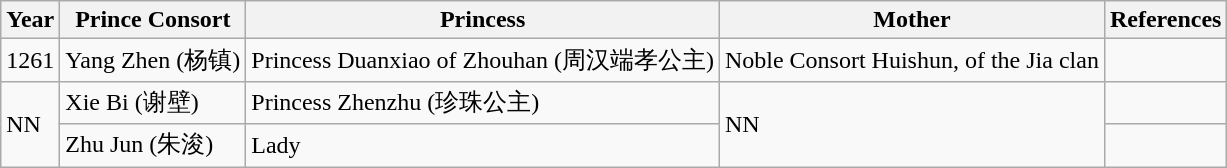<table class="wikitable">
<tr>
<th>Year</th>
<th>Prince Consort</th>
<th>Princess</th>
<th>Mother</th>
<th>References</th>
</tr>
<tr>
<td>1261</td>
<td>Yang Zhen (杨镇)</td>
<td>Princess Duanxiao of Zhouhan (周汉端孝公主)</td>
<td>Noble Consort Huishun, of the Jia clan</td>
<td></td>
</tr>
<tr>
<td rowspan="2">NN</td>
<td>Xie Bi (谢壁)</td>
<td>Princess Zhenzhu (珍珠公主)</td>
<td rowspan="2">NN</td>
<td></td>
</tr>
<tr>
<td>Zhu Jun (朱浚)</td>
<td>Lady</td>
<td></td>
</tr>
</table>
